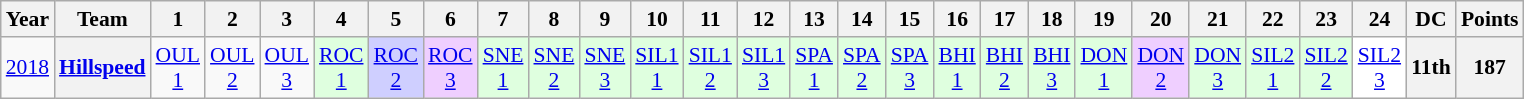<table class="wikitable" style="text-align:center; font-size:90%">
<tr>
<th>Year</th>
<th>Team</th>
<th>1</th>
<th>2</th>
<th>3</th>
<th>4</th>
<th>5</th>
<th>6</th>
<th>7</th>
<th>8</th>
<th>9</th>
<th>10</th>
<th>11</th>
<th>12</th>
<th>13</th>
<th>14</th>
<th>15</th>
<th>16</th>
<th>17</th>
<th>18</th>
<th>19</th>
<th>20</th>
<th>21</th>
<th>22</th>
<th>23</th>
<th>24</th>
<th>DC</th>
<th>Points</th>
</tr>
<tr>
<td><a href='#'>2018</a></td>
<th><a href='#'>Hillspeed</a></th>
<td style="background:#;"><a href='#'>OUL<br>1</a></td>
<td style="background:#;"><a href='#'>OUL<br>2</a></td>
<td style="background:#;"><a href='#'>OUL<br>3</a></td>
<td style="background:#DFFFDF;"><a href='#'>ROC<br>1</a><br></td>
<td style="background:#CFCFFF;"><a href='#'>ROC<br>2</a><br></td>
<td style="background:#EFCFFF;"><a href='#'>ROC<br>3</a><br></td>
<td style="background:#DFFFDF;"><a href='#'>SNE<br>1</a><br></td>
<td style="background:#DFFFDF;"><a href='#'>SNE<br>2</a><br></td>
<td style="background:#DFFFDF;"><a href='#'>SNE<br>3</a><br></td>
<td style="background:#DFFFDF;"><a href='#'>SIL1<br>1</a><br></td>
<td style="background:#DFFFDF;"><a href='#'>SIL1<br>2</a><br></td>
<td style="background:#DFFFDF;"><a href='#'>SIL1<br>3</a><br></td>
<td style="background:#DFFFDF;"><a href='#'>SPA<br>1</a><br></td>
<td style="background:#DFFFDF;"><a href='#'>SPA<br>2</a><br></td>
<td style="background:#DFFFDF;"><a href='#'>SPA<br>3</a><br></td>
<td style="background:#DFFFDF;"><a href='#'>BHI<br>1</a><br></td>
<td style="background:#DFFFDF;"><a href='#'>BHI<br>2</a><br></td>
<td style="background:#DFFFDF;"><a href='#'>BHI<br>3</a><br></td>
<td style="background:#DFFFDF;"><a href='#'>DON<br>1</a><br></td>
<td style="background:#EFCFFF;"><a href='#'>DON<br>2</a><br></td>
<td style="background:#DFFFDF;"><a href='#'>DON<br>3</a><br></td>
<td style="background:#DFFFDF;"><a href='#'>SIL2<br>1</a><br></td>
<td style="background:#DFFFDF;"><a href='#'>SIL2<br>2</a><br></td>
<td style="background:#FFFFFF;"><a href='#'>SIL2<br>3</a><br></td>
<th>11th</th>
<th>187</th>
</tr>
</table>
